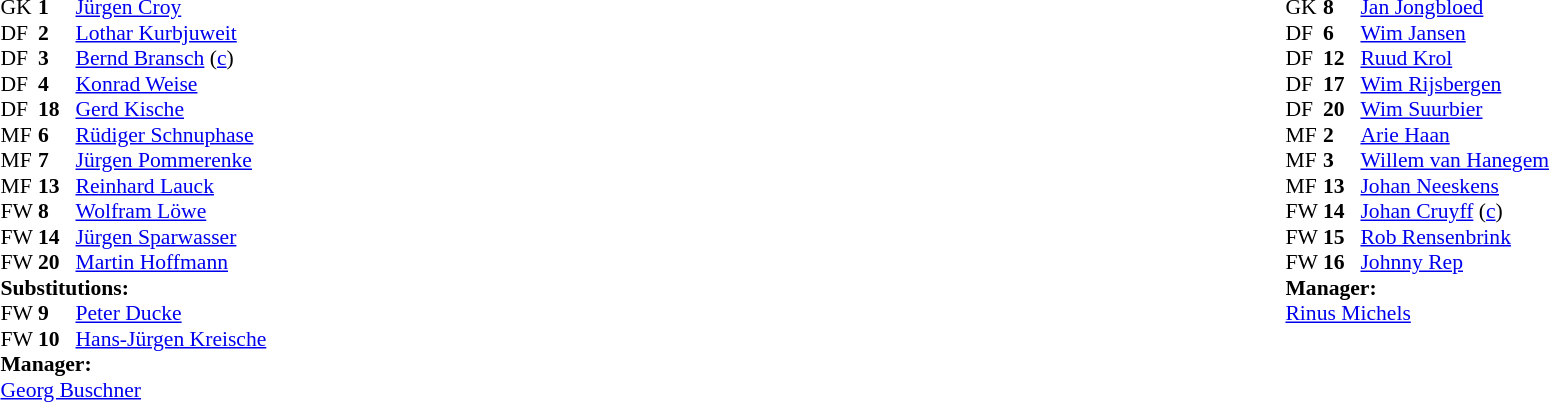<table width="100%">
<tr>
<td valign="top" width="50%"><br><table style="font-size: 90%" cellspacing="0" cellpadding="0">
<tr>
<th width="25"></th>
<th width="25"></th>
</tr>
<tr>
<td>GK</td>
<td><strong>1</strong></td>
<td><a href='#'>Jürgen Croy</a></td>
</tr>
<tr>
<td>DF</td>
<td><strong>2</strong></td>
<td><a href='#'>Lothar Kurbjuweit</a></td>
</tr>
<tr>
<td>DF</td>
<td><strong>3</strong></td>
<td><a href='#'>Bernd Bransch</a> (<a href='#'>c</a>)</td>
</tr>
<tr>
<td>DF</td>
<td><strong>4</strong></td>
<td><a href='#'>Konrad Weise</a></td>
</tr>
<tr>
<td>DF</td>
<td><strong>18</strong></td>
<td><a href='#'>Gerd Kische</a></td>
</tr>
<tr>
<td>MF</td>
<td><strong>6</strong></td>
<td><a href='#'>Rüdiger Schnuphase</a></td>
</tr>
<tr>
<td>MF</td>
<td><strong>7</strong></td>
<td><a href='#'>Jürgen Pommerenke</a></td>
</tr>
<tr>
<td>MF</td>
<td><strong>13</strong></td>
<td><a href='#'>Reinhard Lauck</a></td>
<td></td>
<td></td>
</tr>
<tr>
<td>FW</td>
<td><strong>8</strong></td>
<td><a href='#'>Wolfram Löwe</a></td>
<td></td>
<td></td>
</tr>
<tr>
<td>FW</td>
<td><strong>14</strong></td>
<td><a href='#'>Jürgen Sparwasser</a></td>
</tr>
<tr>
<td>FW</td>
<td><strong>20</strong></td>
<td><a href='#'>Martin Hoffmann</a></td>
</tr>
<tr>
<td colspan=3><strong>Substitutions:</strong></td>
</tr>
<tr>
<td>FW</td>
<td><strong>9</strong></td>
<td><a href='#'>Peter Ducke</a></td>
<td></td>
<td></td>
</tr>
<tr>
<td>FW</td>
<td><strong>10</strong></td>
<td><a href='#'>Hans-Jürgen Kreische</a></td>
<td></td>
<td></td>
</tr>
<tr>
<td colspan=3><strong>Manager:</strong></td>
</tr>
<tr>
<td colspan="4"><a href='#'>Georg Buschner</a></td>
</tr>
</table>
</td>
<td valign="top" width="50%"><br><table style="font-size: 90%" cellspacing="0" cellpadding="0" align=center>
<tr>
<th width="25"></th>
<th width="25"></th>
</tr>
<tr>
<td>GK</td>
<td><strong>8</strong></td>
<td><a href='#'>Jan Jongbloed</a></td>
</tr>
<tr>
<td>DF</td>
<td><strong>6</strong></td>
<td><a href='#'>Wim Jansen</a></td>
</tr>
<tr>
<td>DF</td>
<td><strong>12</strong></td>
<td><a href='#'>Ruud Krol</a></td>
</tr>
<tr>
<td>DF</td>
<td><strong>17</strong></td>
<td><a href='#'>Wim Rijsbergen</a></td>
</tr>
<tr>
<td>DF</td>
<td><strong>20</strong></td>
<td><a href='#'>Wim Suurbier</a></td>
</tr>
<tr>
<td>MF</td>
<td><strong>2</strong></td>
<td><a href='#'>Arie Haan</a></td>
</tr>
<tr>
<td>MF</td>
<td><strong>3</strong></td>
<td><a href='#'>Willem van Hanegem</a></td>
</tr>
<tr>
<td>MF</td>
<td><strong>13</strong></td>
<td><a href='#'>Johan Neeskens</a></td>
</tr>
<tr>
<td>FW</td>
<td><strong>14</strong></td>
<td><a href='#'>Johan Cruyff</a> (<a href='#'>c</a>)</td>
</tr>
<tr>
<td>FW</td>
<td><strong>15</strong></td>
<td><a href='#'>Rob Rensenbrink</a></td>
</tr>
<tr>
<td>FW</td>
<td><strong>16</strong></td>
<td><a href='#'>Johnny Rep</a></td>
</tr>
<tr>
<td colspan=3><strong>Manager:</strong></td>
</tr>
<tr>
<td colspan="4"><a href='#'>Rinus Michels</a></td>
</tr>
</table>
</td>
</tr>
</table>
